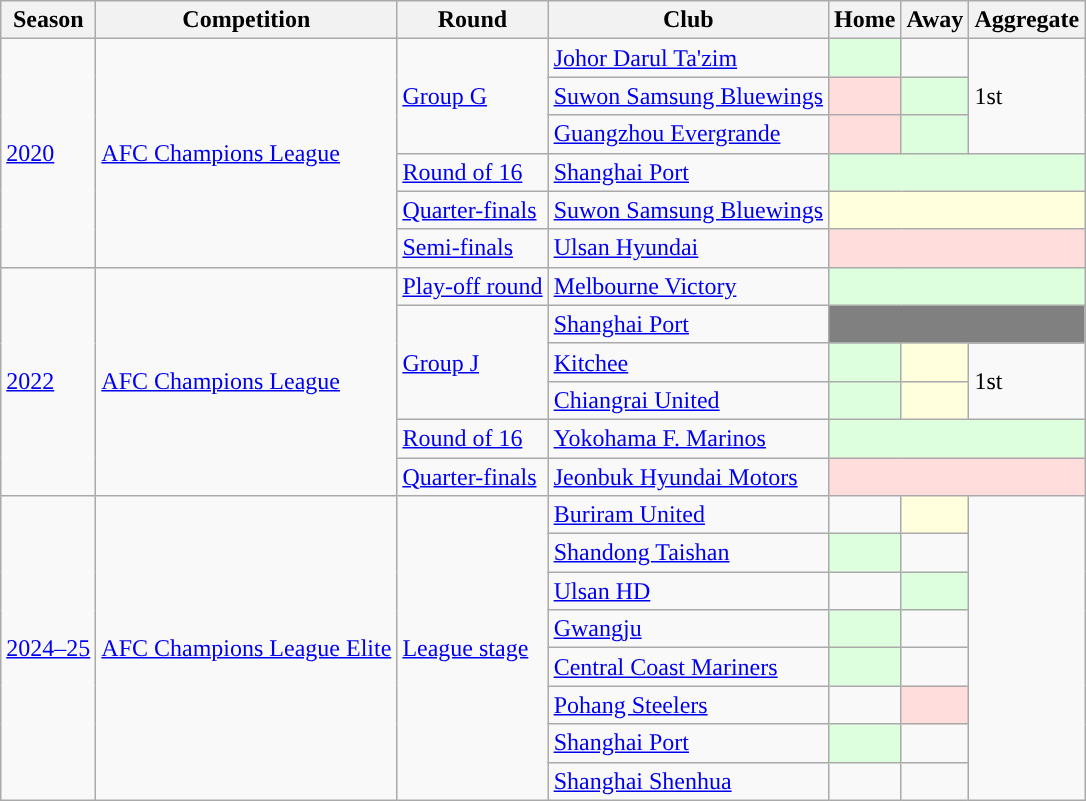<table class="wikitable">
<tr>
<th>Season</th>
<th>Competition</th>
<th>Round</th>
<th>Club</th>
<th>Home</th>
<th>Away</th>
<th>Aggregate</th>
</tr>
<tr>
<td rowspan="6"><a href='#'>2020</a></td>
<td rowspan="6"><a href='#'>AFC Champions League</a></td>
<td rowspan="3"><a href='#'>Group G</a></td>
<td> <a href='#'>Johor Darul Ta'zim</a></td>
<td style="background:#dfd;"></td>
<td></td>
<td rowspan="3">1st</td>
</tr>
<tr>
<td> <a href='#'>Suwon Samsung Bluewings</a></td>
<td style="background:#fdd;"></td>
<td style="background:#dfd;"></td>
</tr>
<tr>
<td> <a href='#'>Guangzhou Evergrande</a></td>
<td style="background:#fdd;"></td>
<td style="background:#dfd;"></td>
</tr>
<tr>
<td><a href='#'>Round of 16</a></td>
<td> <a href='#'>Shanghai Port</a></td>
<td colspan="3" style="background:#dfd;"></td>
</tr>
<tr>
<td><a href='#'>Quarter-finals</a></td>
<td> <a href='#'>Suwon Samsung Bluewings</a></td>
<td colspan="3" style="background:#ffd;"></td>
</tr>
<tr>
<td><a href='#'>Semi-finals</a></td>
<td> <a href='#'>Ulsan Hyundai</a></td>
<td colspan="3" style="background:#fdd;"></td>
</tr>
<tr>
<td rowspan="6"><a href='#'>2022</a></td>
<td rowspan="6"><a href='#'>AFC Champions League</a></td>
<td rowspan="1"><a href='#'>Play-off round</a></td>
<td> <a href='#'>Melbourne Victory</a></td>
<td colspan="3" style="background:#dfd;"></td>
</tr>
<tr>
<td rowspan="3"><a href='#'>Group J</a></td>
<td> <a href='#'>Shanghai Port</a></td>
<td colspan="3" bgcolor="gray"></td>
</tr>
<tr>
<td> <a href='#'>Kitchee</a></td>
<td style="background:#dfd;"></td>
<td style="background:#ffd;"></td>
<td rowspan="2">1st</td>
</tr>
<tr>
<td> <a href='#'>Chiangrai United</a></td>
<td style="background:#dfd;"></td>
<td style="background:#ffd;"></td>
</tr>
<tr>
<td><a href='#'>Round of 16</a></td>
<td> <a href='#'>Yokohama F. Marinos</a></td>
<td colspan="3" style="background:#dfd;"></td>
</tr>
<tr>
<td><a href='#'>Quarter-finals</a></td>
<td> <a href='#'>Jeonbuk Hyundai Motors</a></td>
<td colspan="3" style="background:#fdd;"></td>
</tr>
<tr>
<td rowspan="8"><a href='#'>2024–25</a></td>
<td rowspan="8"><a href='#'>AFC Champions League Elite</a></td>
<td rowspan="8"><a href='#'>League stage</a></td>
<td> <a href='#'>Buriram United</a></td>
<td></td>
<td style="background:#ffd;"></td>
<td rowspan="8"></td>
</tr>
<tr>
<td> <a href='#'>Shandong Taishan</a></td>
<td style="background:#dfd;"></td>
<td></td>
</tr>
<tr>
<td> <a href='#'>Ulsan HD</a></td>
<td></td>
<td style="background:#dfd;"></td>
</tr>
<tr>
<td> <a href='#'>Gwangju</a></td>
<td style="background:#dfd;"></td>
<td></td>
</tr>
<tr>
<td> <a href='#'>Central Coast Mariners</a></td>
<td style="background:#dfd;"></td>
<td></td>
</tr>
<tr>
<td> <a href='#'>Pohang Steelers</a></td>
<td></td>
<td style="background:#fdd;"></td>
</tr>
<tr>
<td> <a href='#'>Shanghai Port</a></td>
<td style="background:#dfd;"></td>
<td></td>
</tr>
<tr>
<td> <a href='#'>Shanghai Shenhua</a></td>
<td></td>
<td></td>
</tr>
</table>
